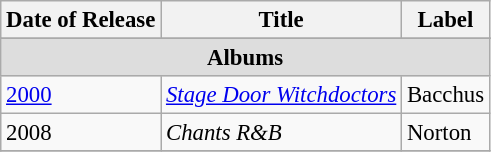<table class="wikitable" style="font-size: 95%;">
<tr>
<th>Date of Release</th>
<th>Title</th>
<th>Label</th>
</tr>
<tr>
</tr>
<tr bgcolor="#DDDDDD">
<td colspan=3 align=center><strong>Albums</strong></td>
</tr>
<tr>
<td><a href='#'>2000</a></td>
<td><em><a href='#'>Stage Door Witchdoctors</a></em></td>
<td>Bacchus</td>
</tr>
<tr>
<td>2008</td>
<td><em>Chants R&B</em></td>
<td>Norton</td>
</tr>
<tr>
</tr>
</table>
